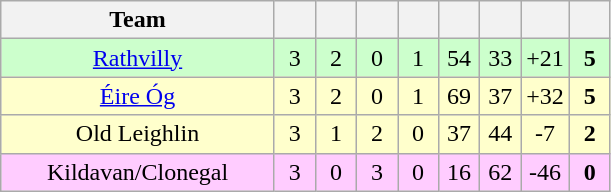<table class="wikitable" style="text-align:center">
<tr>
<th style="width:175px;">Team</th>
<th width="20"></th>
<th width="20"></th>
<th width="20"></th>
<th width="20"></th>
<th width="20"></th>
<th width="20"></th>
<th width="20"></th>
<th width="20"></th>
</tr>
<tr style="background:#cfc;">
<td><a href='#'>Rathvilly</a></td>
<td>3</td>
<td>2</td>
<td>0</td>
<td>1</td>
<td>54</td>
<td>33</td>
<td>+21</td>
<td><strong>5</strong></td>
</tr>
<tr style="background:#ffc;">
<td><a href='#'>Éire Óg</a></td>
<td>3</td>
<td>2</td>
<td>0</td>
<td>1</td>
<td>69</td>
<td>37</td>
<td>+32</td>
<td><strong>5</strong></td>
</tr>
<tr style="background:#ffc;">
<td>Old Leighlin</td>
<td>3</td>
<td>1</td>
<td>2</td>
<td>0</td>
<td>37</td>
<td>44</td>
<td>-7</td>
<td><strong>2</strong></td>
</tr>
<tr style="background:#fcf;">
<td>Kildavan/Clonegal</td>
<td>3</td>
<td>0</td>
<td>3</td>
<td>0</td>
<td>16</td>
<td>62</td>
<td>-46</td>
<td><strong>0</strong></td>
</tr>
</table>
